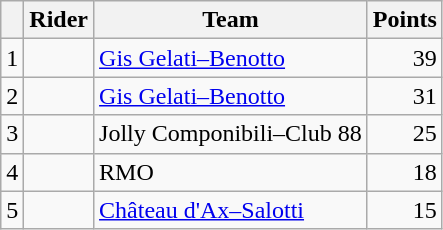<table class="wikitable">
<tr>
<th></th>
<th>Rider</th>
<th>Team</th>
<th>Points</th>
</tr>
<tr>
<td>1</td>
<td></td>
<td><a href='#'>Gis Gelati–Benotto</a></td>
<td align=right>39</td>
</tr>
<tr>
<td>2</td>
<td></td>
<td><a href='#'>Gis Gelati–Benotto</a></td>
<td align=right>31</td>
</tr>
<tr>
<td>3</td>
<td></td>
<td>Jolly Componibili–Club 88</td>
<td align=right>25</td>
</tr>
<tr>
<td>4</td>
<td></td>
<td>RMO</td>
<td align=right>18</td>
</tr>
<tr>
<td>5</td>
<td>  </td>
<td><a href='#'>Château d'Ax–Salotti</a></td>
<td align=right>15</td>
</tr>
</table>
